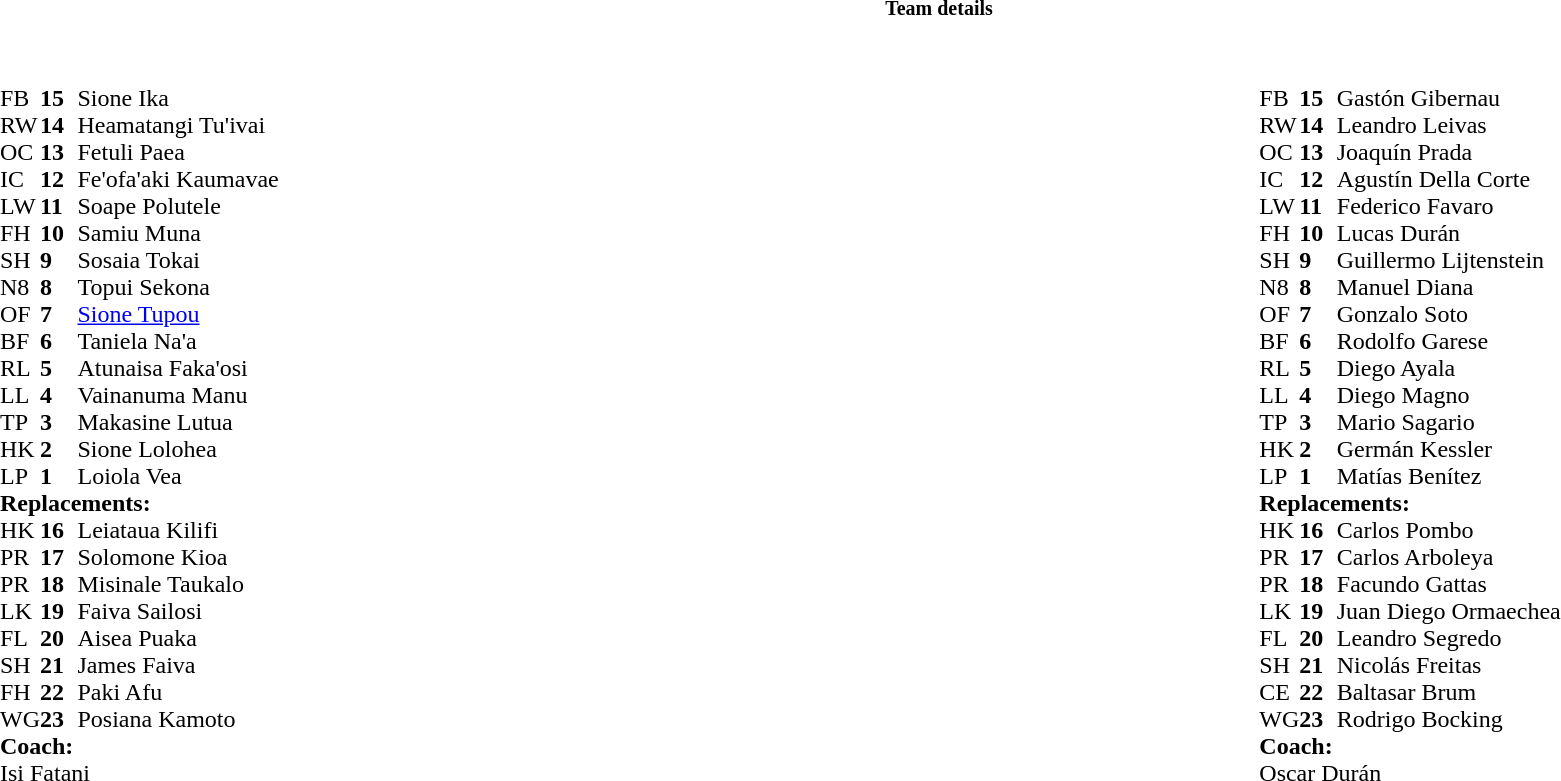<table border="0" width="100%" class="collapsible collapsed">
<tr>
<th><small>Team details</small></th>
</tr>
<tr>
<td><br><table style="width:100%;">
<tr>
<td style="vertical-align:top; width:50%"><br><table cellspacing="0" cellpadding="0">
<tr>
<th width="25"></th>
<th width="25"></th>
</tr>
<tr>
<td>FB</td>
<td><strong>15</strong></td>
<td>Sione Ika</td>
</tr>
<tr>
<td>RW</td>
<td><strong>14</strong></td>
<td>Heamatangi Tu'ivai</td>
</tr>
<tr>
<td>OC</td>
<td><strong>13</strong></td>
<td>Fetuli Paea</td>
</tr>
<tr>
<td>IC</td>
<td><strong>12</strong></td>
<td>Fe'ofa'aki Kaumavae</td>
</tr>
<tr>
<td>LW</td>
<td><strong>11</strong></td>
<td>Soape Polutele</td>
</tr>
<tr>
<td>FH</td>
<td><strong>10</strong></td>
<td>Samiu Muna</td>
</tr>
<tr>
<td>SH</td>
<td><strong>9</strong></td>
<td>Sosaia Tokai</td>
</tr>
<tr>
<td>N8</td>
<td><strong>8</strong></td>
<td>Topui Sekona</td>
</tr>
<tr>
<td>OF</td>
<td><strong>7</strong></td>
<td><a href='#'>Sione Tupou</a></td>
</tr>
<tr>
<td>BF</td>
<td><strong>6</strong></td>
<td>Taniela Na'a</td>
</tr>
<tr>
<td>RL</td>
<td><strong>5</strong></td>
<td>Atunaisa Faka'osi</td>
</tr>
<tr>
<td>LL</td>
<td><strong>4</strong></td>
<td>Vainanuma Manu</td>
</tr>
<tr>
<td>TP</td>
<td><strong>3</strong></td>
<td>Makasine Lutua</td>
</tr>
<tr>
<td>HK</td>
<td><strong>2</strong></td>
<td>Sione Lolohea</td>
</tr>
<tr>
<td>LP</td>
<td><strong>1</strong></td>
<td>Loiola Vea </td>
</tr>
<tr>
<td colspan=3><strong>Replacements:</strong></td>
</tr>
<tr>
<td>HK</td>
<td><strong>16</strong></td>
<td>Leiataua Kilifi</td>
</tr>
<tr>
<td>PR</td>
<td><strong>17</strong></td>
<td>Solomone Kioa</td>
</tr>
<tr>
<td>PR</td>
<td><strong>18</strong></td>
<td>Misinale Taukalo</td>
</tr>
<tr>
<td>LK</td>
<td><strong>19</strong></td>
<td>Faiva Sailosi</td>
</tr>
<tr>
<td>FL</td>
<td><strong>20</strong></td>
<td>Aisea Puaka</td>
</tr>
<tr>
<td>SH</td>
<td><strong>21</strong></td>
<td>James Faiva</td>
</tr>
<tr>
<td>FH</td>
<td><strong>22</strong></td>
<td>Paki Afu</td>
</tr>
<tr>
<td>WG</td>
<td><strong>23</strong></td>
<td>Posiana Kamoto</td>
</tr>
<tr>
<td colspan=3><strong>Coach:</strong></td>
</tr>
<tr>
<td colspan="4"> Isi Fatani</td>
</tr>
</table>
</td>
<td style="vertical-align:top; width:50%"><br><table cellspacing="0" cellpadding="0" style="margin:auto">
<tr>
<th width="25"></th>
<th width="25"></th>
</tr>
<tr>
<td>FB</td>
<td><strong>15</strong></td>
<td>Gastón Gibernau</td>
</tr>
<tr>
<td>RW</td>
<td><strong>14</strong></td>
<td>Leandro Leivas</td>
</tr>
<tr>
<td>OC</td>
<td><strong>13</strong></td>
<td>Joaquín Prada</td>
</tr>
<tr>
<td>IC</td>
<td><strong>12</strong></td>
<td>Agustín Della Corte</td>
</tr>
<tr>
<td>LW</td>
<td><strong>11</strong></td>
<td>Federico Favaro</td>
</tr>
<tr>
<td>FH</td>
<td><strong>10</strong></td>
<td>Lucas Durán</td>
</tr>
<tr>
<td>SH</td>
<td><strong>9</strong></td>
<td>Guillermo Lijtenstein</td>
</tr>
<tr>
<td>N8</td>
<td><strong>8</strong></td>
<td>Manuel Diana</td>
</tr>
<tr>
<td>OF</td>
<td><strong>7</strong></td>
<td>Gonzalo Soto</td>
</tr>
<tr>
<td>BF</td>
<td><strong>6</strong></td>
<td>Rodolfo Garese</td>
</tr>
<tr>
<td>RL</td>
<td><strong>5</strong></td>
<td>Diego Ayala</td>
</tr>
<tr>
<td>LL</td>
<td><strong>4</strong></td>
<td>Diego Magno</td>
</tr>
<tr>
<td>TP</td>
<td><strong>3</strong></td>
<td>Mario Sagario</td>
</tr>
<tr>
<td>HK</td>
<td><strong>2</strong></td>
<td>Germán Kessler</td>
</tr>
<tr>
<td>LP</td>
<td><strong>1</strong></td>
<td>Matías Benítez</td>
</tr>
<tr>
<td colspan=3><strong>Replacements:</strong></td>
</tr>
<tr>
<td>HK</td>
<td><strong>16</strong></td>
<td>Carlos Pombo</td>
</tr>
<tr>
<td>PR</td>
<td><strong>17</strong></td>
<td>Carlos Arboleya</td>
</tr>
<tr>
<td>PR</td>
<td><strong>18</strong></td>
<td>Facundo Gattas</td>
</tr>
<tr>
<td>LK</td>
<td><strong>19</strong></td>
<td>Juan Diego Ormaechea</td>
</tr>
<tr>
<td>FL</td>
<td><strong>20</strong></td>
<td>Leandro Segredo </td>
</tr>
<tr>
<td>SH</td>
<td><strong>21</strong></td>
<td>Nicolás Freitas</td>
</tr>
<tr>
<td>CE</td>
<td><strong>22</strong></td>
<td>Baltasar Brum</td>
</tr>
<tr>
<td>WG</td>
<td><strong>23</strong></td>
<td>Rodrigo Bocking</td>
</tr>
<tr>
<td colspan=3><strong>Coach:</strong></td>
</tr>
<tr>
<td colspan="4"> Oscar Durán</td>
</tr>
</table>
</td>
</tr>
</table>
<table style="width:100%">
<tr>
<td></td>
</tr>
</table>
</td>
</tr>
</table>
